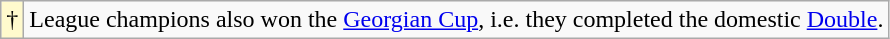<table class="wikitable">
<tr>
<td style="background-color:#FFFACD">†</td>
<td>League champions also won the <a href='#'>Georgian Cup</a>, i.e. they completed the domestic <a href='#'>Double</a>.</td>
</tr>
</table>
